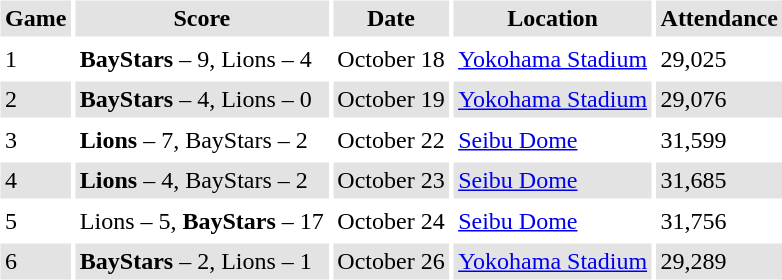<table border="0" cellspacing="3" cellpadding="3">
<tr style="background: #e3e3e3;">
<th>Game</th>
<th>Score</th>
<th>Date</th>
<th>Location</th>
<th>Attendance</th>
</tr>
<tr>
<td>1</td>
<td><strong>BayStars</strong> – 9, Lions – 4</td>
<td>October 18</td>
<td><a href='#'>Yokohama Stadium</a></td>
<td>29,025</td>
</tr>
<tr style="background: #e3e3e3;">
<td>2</td>
<td><strong>BayStars</strong> – 4, Lions – 0</td>
<td>October 19</td>
<td><a href='#'>Yokohama Stadium</a></td>
<td>29,076</td>
</tr>
<tr>
<td>3</td>
<td><strong>Lions</strong> – 7, BayStars – 2</td>
<td>October 22</td>
<td><a href='#'>Seibu Dome</a></td>
<td>31,599</td>
</tr>
<tr style="background: #e3e3e3;">
<td>4</td>
<td><strong>Lions</strong> – 4, BayStars – 2</td>
<td>October 23</td>
<td><a href='#'>Seibu Dome</a></td>
<td>31,685</td>
</tr>
<tr>
<td>5</td>
<td>Lions – 5, <strong>BayStars</strong> – 17</td>
<td>October 24</td>
<td><a href='#'>Seibu Dome</a></td>
<td>31,756</td>
</tr>
<tr style="background: #e3e3e3;">
<td>6</td>
<td><strong>BayStars</strong> – 2, Lions – 1</td>
<td>October 26</td>
<td><a href='#'>Yokohama Stadium</a></td>
<td>29,289</td>
</tr>
</table>
